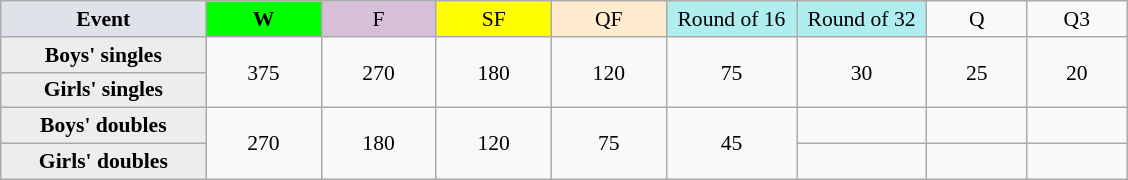<table class=wikitable style=font-size:90%;text-align:center>
<tr>
<td style="width:130px; background:#dfe2e9;"><strong>Event</strong></td>
<td style="width:70px; background:lime;"><strong>W</strong></td>
<td style="width:70px; background:thistle;">F</td>
<td style="width:70px; background:#ff0;">SF</td>
<td style="width:70px; background:#ffebcd;">QF</td>
<td style="width:80px; background:#afeeee;">Round of 16</td>
<td style="width:80px; background:#afeeee;">Round of 32</td>
<td style="width:60px;">Q</td>
<td style="width:60px;">Q3</td>
</tr>
<tr>
<th style="background:#ededed;">Boys' singles</th>
<td rowspan=2>375</td>
<td rowspan=2>270</td>
<td rowspan=2>180</td>
<td rowspan=2>120</td>
<td rowspan=2>75</td>
<td rowspan=2>30</td>
<td rowspan=2>25</td>
<td rowspan=2>20</td>
</tr>
<tr>
<th style="background:#ededed;">Girls' singles</th>
</tr>
<tr>
<th style="background:#ededed;">Boys' doubles</th>
<td rowspan=2>270</td>
<td rowspan=2>180</td>
<td rowspan=2>120</td>
<td rowspan=2>75</td>
<td rowspan=2>45</td>
<td></td>
<td></td>
<td></td>
</tr>
<tr>
<th style="background:#ededed;">Girls' doubles</th>
<td></td>
<td></td>
<td></td>
</tr>
</table>
